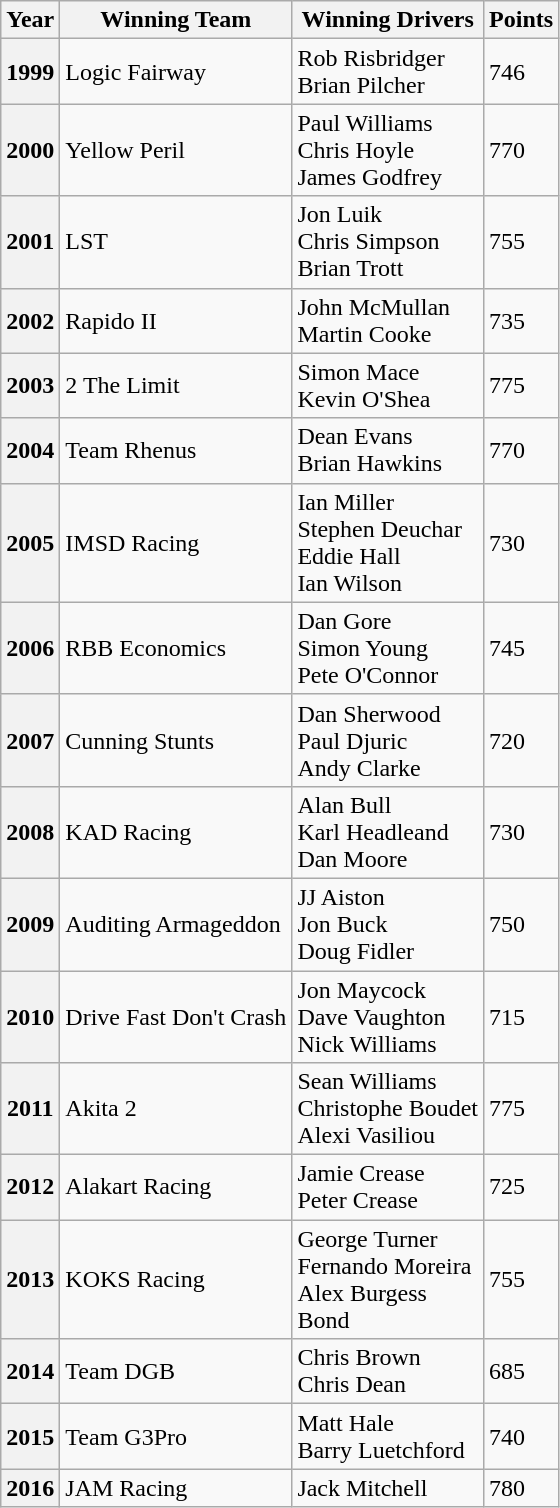<table class="wikitable">
<tr>
<th>Year</th>
<th>Winning Team</th>
<th>Winning Drivers</th>
<th>Points</th>
</tr>
<tr>
<th>1999</th>
<td>Logic Fairway</td>
<td>Rob Risbridger<br>Brian Pilcher</td>
<td>746</td>
</tr>
<tr>
<th>2000</th>
<td>Yellow Peril</td>
<td>Paul Williams<br>Chris Hoyle<br>James Godfrey</td>
<td>770</td>
</tr>
<tr>
<th>2001</th>
<td>LST</td>
<td>Jon Luik<br>Chris Simpson<br>Brian Trott</td>
<td>755</td>
</tr>
<tr>
<th>2002</th>
<td>Rapido II</td>
<td>John McMullan<br>Martin Cooke</td>
<td>735</td>
</tr>
<tr>
<th>2003</th>
<td>2 The Limit</td>
<td>Simon Mace<br>Kevin O'Shea</td>
<td>775</td>
</tr>
<tr>
<th>2004</th>
<td>Team Rhenus</td>
<td>Dean Evans<br>Brian Hawkins</td>
<td>770</td>
</tr>
<tr>
<th>2005</th>
<td>IMSD Racing</td>
<td>Ian Miller<br>Stephen Deuchar<br>Eddie Hall<br>Ian Wilson</td>
<td>730</td>
</tr>
<tr>
<th>2006</th>
<td>RBB Economics</td>
<td>Dan Gore<br>Simon Young<br>Pete O'Connor</td>
<td>745</td>
</tr>
<tr>
<th>2007</th>
<td>Cunning Stunts</td>
<td>Dan Sherwood<br>Paul Djuric<br>Andy Clarke</td>
<td>720</td>
</tr>
<tr>
<th>2008</th>
<td>KAD Racing</td>
<td>Alan Bull<br>Karl Headleand<br>Dan Moore</td>
<td>730</td>
</tr>
<tr>
<th>2009</th>
<td>Auditing Armageddon</td>
<td>JJ Aiston<br>Jon Buck<br>Doug Fidler</td>
<td>750</td>
</tr>
<tr>
<th>2010</th>
<td>Drive Fast Don't Crash</td>
<td>Jon Maycock<br>Dave Vaughton<br>Nick Williams</td>
<td>715</td>
</tr>
<tr>
<th>2011</th>
<td>Akita 2</td>
<td>Sean Williams<br>Christophe Boudet<br>Alexi Vasiliou</td>
<td>775</td>
</tr>
<tr>
<th>2012</th>
<td>Alakart Racing</td>
<td>Jamie Crease<br>Peter Crease</td>
<td>725</td>
</tr>
<tr>
<th>2013</th>
<td>KOKS Racing</td>
<td>George Turner<br>Fernando Moreira<br>Alex Burgess<br>Bond</td>
<td>755</td>
</tr>
<tr>
<th>2014</th>
<td>Team DGB</td>
<td>Chris Brown<br>Chris Dean</td>
<td>685</td>
</tr>
<tr>
<th>2015</th>
<td>Team G3Pro</td>
<td>Matt Hale<br>Barry Luetchford</td>
<td>740</td>
</tr>
<tr>
<th>2016</th>
<td>JAM Racing</td>
<td>Jack Mitchell</td>
<td>780</td>
</tr>
</table>
